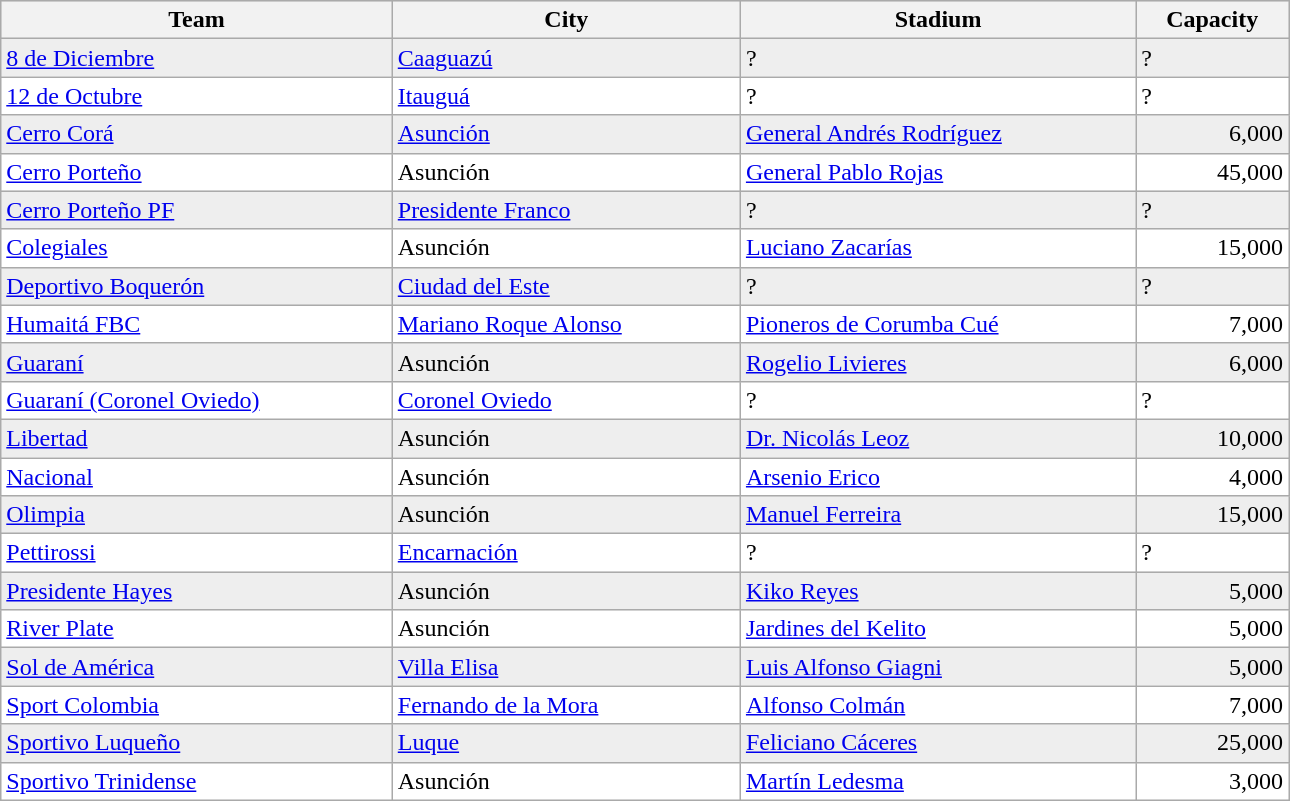<table class="wikitable sortable" width=68%>
<tr style="background:#dddddd;">
<th>Team</th>
<th>City</th>
<th>Stadium</th>
<th>Capacity</th>
</tr>
<tr align=left style="background:#eeeeee;">
<td align="left"><a href='#'>8 de Diciembre</a></td>
<td><a href='#'>Caaguazú</a></td>
<td>?</td>
<td>?</td>
</tr>
<tr align=left style="background:#ffffff;">
<td align="left"><a href='#'>12 de Octubre</a></td>
<td><a href='#'>Itauguá</a></td>
<td>?</td>
<td>?</td>
</tr>
<tr align=left style="background:#eeeeee;">
<td align="left"><a href='#'>Cerro Corá</a></td>
<td><a href='#'>Asunción</a></td>
<td><a href='#'>General Andrés Rodríguez</a></td>
<td align="right">6,000</td>
</tr>
<tr align=left style="background:#ffffff;">
<td align="left"><a href='#'>Cerro Porteño</a></td>
<td>Asunción</td>
<td><a href='#'>General Pablo Rojas</a></td>
<td align="right">45,000</td>
</tr>
<tr align=left style="background:#eeeeee;">
<td align="left"><a href='#'>Cerro Porteño PF</a></td>
<td><a href='#'>Presidente Franco</a></td>
<td>?</td>
<td>?</td>
</tr>
<tr align=left style="background:#ffffff;">
<td align="left"><a href='#'>Colegiales</a></td>
<td>Asunción</td>
<td><a href='#'>Luciano Zacarías</a></td>
<td align="right">15,000</td>
</tr>
<tr align=left style="background:#eeeeee;">
<td align="left"><a href='#'>Deportivo Boquerón</a></td>
<td><a href='#'>Ciudad del Este</a></td>
<td>?</td>
<td>?</td>
</tr>
<tr align=left style="background:#ffffff;">
<td align="left"><a href='#'>Humaitá FBC</a></td>
<td><a href='#'>Mariano Roque Alonso</a></td>
<td><a href='#'>Pioneros de Corumba Cué</a></td>
<td align="right">7,000</td>
</tr>
<tr align=left style="background:#eeeeee;">
<td align="left"><a href='#'>Guaraní</a></td>
<td>Asunción</td>
<td><a href='#'>Rogelio Livieres</a></td>
<td align="right">6,000</td>
</tr>
<tr align=left style="background:#ffffff;">
<td align="left"><a href='#'>Guaraní (Coronel Oviedo)</a></td>
<td><a href='#'>Coronel Oviedo</a></td>
<td>?</td>
<td>?</td>
</tr>
<tr align=left style="background:#eeeeee;">
<td align="left"><a href='#'>Libertad</a></td>
<td>Asunción</td>
<td><a href='#'>Dr. Nicolás Leoz</a></td>
<td align="right">10,000</td>
</tr>
<tr align=left style="background:#ffffff;">
<td align="left"><a href='#'>Nacional</a></td>
<td>Asunción</td>
<td><a href='#'>Arsenio Erico</a></td>
<td align="right">4,000</td>
</tr>
<tr align=left style="background:#eeeeee;">
<td align="left"><a href='#'>Olimpia</a></td>
<td>Asunción</td>
<td><a href='#'>Manuel Ferreira</a></td>
<td align="right">15,000</td>
</tr>
<tr align=left style="background:#ffffff;">
<td align="left"><a href='#'>Pettirossi</a></td>
<td><a href='#'>Encarnación</a></td>
<td>?</td>
<td>?</td>
</tr>
<tr align=left style="background:#eeeeee;">
<td align="left"><a href='#'>Presidente Hayes</a></td>
<td>Asunción</td>
<td><a href='#'>Kiko Reyes</a></td>
<td align="right">5,000</td>
</tr>
<tr align=left style="background:#ffffff;">
<td align="left"><a href='#'>River Plate</a></td>
<td>Asunción</td>
<td><a href='#'>Jardines del Kelito</a></td>
<td align="right">5,000</td>
</tr>
<tr align=left style="background:#eeeeee;">
<td align="left"><a href='#'>Sol de América</a></td>
<td><a href='#'>Villa Elisa</a></td>
<td><a href='#'>Luis Alfonso Giagni</a></td>
<td align="right">5,000</td>
</tr>
<tr align=left style="background:#ffffff;">
<td align="left"><a href='#'>Sport Colombia</a></td>
<td><a href='#'>Fernando de la Mora</a></td>
<td><a href='#'>Alfonso Colmán</a></td>
<td align="right">7,000</td>
</tr>
<tr align=left style="background:#eeeeee;">
<td align="left"><a href='#'>Sportivo Luqueño</a></td>
<td><a href='#'>Luque</a></td>
<td><a href='#'>Feliciano Cáceres</a></td>
<td align="right">25,000</td>
</tr>
<tr align=left style="background:#ffffff;">
<td align="left"><a href='#'>Sportivo Trinidense</a></td>
<td>Asunción</td>
<td><a href='#'>Martín Ledesma</a></td>
<td align="right">3,000</td>
</tr>
</table>
